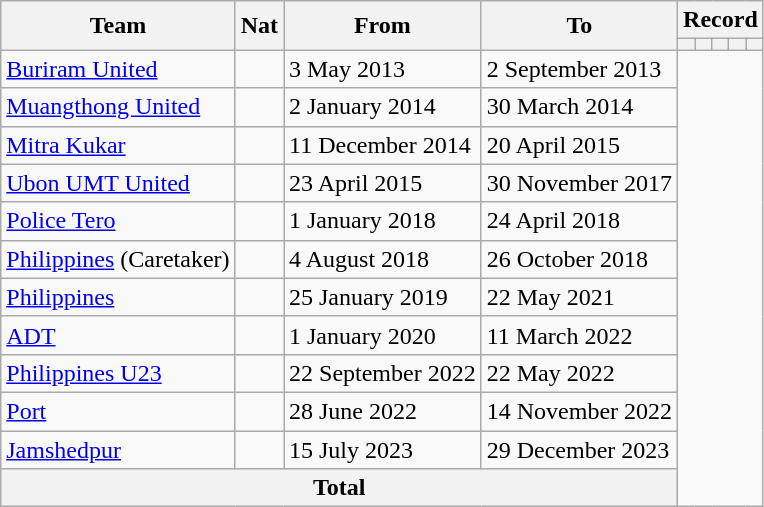<table class=wikitable style=text-align:center>
<tr>
<th rowspan=2>Team</th>
<th rowspan="2">Nat</th>
<th rowspan="2">From</th>
<th rowspan=2>To</th>
<th colspan=5>Record</th>
</tr>
<tr>
<th></th>
<th></th>
<th></th>
<th></th>
<th></th>
</tr>
<tr>
<td align=left><a href='#'>Buriram United</a></td>
<td></td>
<td align="left">3 May 2013</td>
<td align=left>2 September 2013<br></td>
</tr>
<tr>
<td align=left><a href='#'>Muangthong United</a></td>
<td></td>
<td align="left">2 January 2014</td>
<td align=left>30 March 2014<br></td>
</tr>
<tr>
<td align=left><a href='#'>Mitra Kukar</a></td>
<td></td>
<td align="left">11 December 2014</td>
<td align=left>20 April 2015<br></td>
</tr>
<tr>
<td align=left><a href='#'>Ubon UMT United</a></td>
<td></td>
<td align="left">23 April 2015</td>
<td align=left>30 November 2017<br></td>
</tr>
<tr>
<td align=left><a href='#'>Police Tero</a></td>
<td></td>
<td align="left">1 January 2018</td>
<td align=left>24 April 2018<br></td>
</tr>
<tr>
<td align=left><a href='#'>Philippines</a> (Caretaker)</td>
<td></td>
<td align="left">4 August 2018</td>
<td align=left>26 October 2018<br></td>
</tr>
<tr>
<td align=left><a href='#'>Philippines</a></td>
<td></td>
<td align="left">25 January 2019</td>
<td align=left>22 May 2021<br></td>
</tr>
<tr>
<td align=left><a href='#'>ADT</a></td>
<td></td>
<td align="left">1 January 2020</td>
<td align=left>11 March 2022<br></td>
</tr>
<tr>
<td align=left><a href='#'>Philippines U23</a></td>
<td></td>
<td align="left">22 September 2022</td>
<td align=left>22 May 2022<br></td>
</tr>
<tr>
<td align=left><a href='#'>Port</a></td>
<td></td>
<td align="left">28 June 2022</td>
<td align=left>14 November 2022<br></td>
</tr>
<tr>
<td align=left><a href='#'>Jamshedpur</a></td>
<td></td>
<td align="left">15 July 2023</td>
<td align=left>29 December 2023<br></td>
</tr>
<tr>
<th colspan="4">Total<br></th>
</tr>
</table>
